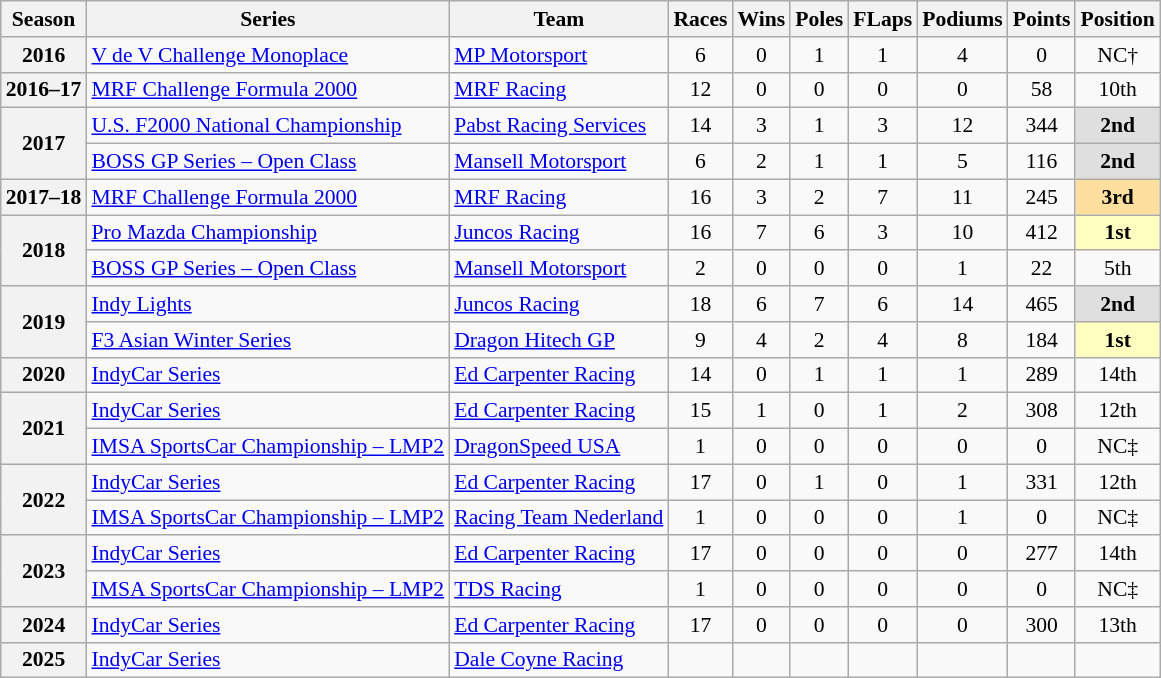<table class="wikitable" style="font-size: 90%; text-align:center">
<tr>
<th>Season</th>
<th>Series</th>
<th>Team</th>
<th>Races</th>
<th>Wins</th>
<th>Poles</th>
<th>FLaps</th>
<th>Podiums</th>
<th>Points</th>
<th>Position</th>
</tr>
<tr>
<th>2016</th>
<td align=left><a href='#'>V de V Challenge Monoplace</a></td>
<td align=left><a href='#'>MP Motorsport</a></td>
<td>6</td>
<td>0</td>
<td>1</td>
<td>1</td>
<td>4</td>
<td>0</td>
<td>NC†</td>
</tr>
<tr>
<th>2016–17</th>
<td align=left><a href='#'>MRF Challenge Formula 2000</a></td>
<td align=left><a href='#'>MRF Racing</a></td>
<td>12</td>
<td>0</td>
<td>0</td>
<td>0</td>
<td>0</td>
<td>58</td>
<td>10th</td>
</tr>
<tr>
<th rowspan=2>2017</th>
<td align=left><a href='#'>U.S. F2000 National Championship</a></td>
<td align=left><a href='#'>Pabst Racing Services</a></td>
<td>14</td>
<td>3</td>
<td>1</td>
<td>3</td>
<td>12</td>
<td>344</td>
<td style="background:#DFDFDF;"><strong>2nd</strong></td>
</tr>
<tr>
<td align=left><a href='#'>BOSS GP Series – Open Class</a></td>
<td align=left><a href='#'>Mansell Motorsport</a></td>
<td>6</td>
<td>2</td>
<td>1</td>
<td>1</td>
<td>5</td>
<td>116</td>
<td style="background:#DFDFDF;"><strong>2nd</strong></td>
</tr>
<tr>
<th>2017–18</th>
<td align=left><a href='#'>MRF Challenge Formula 2000</a></td>
<td align=left><a href='#'>MRF Racing</a></td>
<td>16</td>
<td>3</td>
<td>2</td>
<td>7</td>
<td>11</td>
<td>245</td>
<td style="background:#FFDF9F;"><strong>3rd</strong></td>
</tr>
<tr>
<th rowspan=2>2018</th>
<td align=left><a href='#'>Pro Mazda Championship</a></td>
<td align=left><a href='#'>Juncos Racing</a></td>
<td>16</td>
<td>7</td>
<td>6</td>
<td>3</td>
<td>10</td>
<td>412</td>
<td style="background:#FFFFBF;"><strong>1st</strong></td>
</tr>
<tr>
<td align=left><a href='#'>BOSS GP Series – Open Class</a></td>
<td align=left><a href='#'>Mansell Motorsport</a></td>
<td>2</td>
<td>0</td>
<td>0</td>
<td>0</td>
<td>1</td>
<td>22</td>
<td>5th</td>
</tr>
<tr>
<th rowspan=2>2019</th>
<td align=left><a href='#'>Indy Lights</a></td>
<td align=left><a href='#'>Juncos Racing</a></td>
<td>18</td>
<td>6</td>
<td>7</td>
<td>6</td>
<td>14</td>
<td>465</td>
<td style="background:#DFDFDF;"><strong>2nd</strong></td>
</tr>
<tr>
<td align=left><a href='#'>F3 Asian Winter Series</a></td>
<td align=left><a href='#'>Dragon Hitech GP</a></td>
<td>9</td>
<td>4</td>
<td>2</td>
<td>4</td>
<td>8</td>
<td>184</td>
<td style="background:#FFFFBF;"><strong>1st</strong></td>
</tr>
<tr>
<th>2020</th>
<td align=left><a href='#'>IndyCar Series</a></td>
<td align=left><a href='#'>Ed Carpenter Racing</a></td>
<td>14</td>
<td>0</td>
<td>1</td>
<td>1</td>
<td>1</td>
<td>289</td>
<td>14th</td>
</tr>
<tr>
<th rowspan=2>2021</th>
<td align=left><a href='#'>IndyCar Series</a></td>
<td align=left><a href='#'>Ed Carpenter Racing</a></td>
<td>15</td>
<td>1</td>
<td>0</td>
<td>1</td>
<td>2</td>
<td>308</td>
<td>12th</td>
</tr>
<tr>
<td align=left><a href='#'>IMSA SportsCar Championship – LMP2</a></td>
<td align=left><a href='#'>DragonSpeed USA</a></td>
<td>1</td>
<td>0</td>
<td>0</td>
<td>0</td>
<td>0</td>
<td>0</td>
<td>NC‡</td>
</tr>
<tr>
<th rowspan="2">2022</th>
<td align=left><a href='#'>IndyCar Series</a></td>
<td align=left><a href='#'>Ed Carpenter Racing</a></td>
<td>17</td>
<td>0</td>
<td>1</td>
<td>0</td>
<td>1</td>
<td>331</td>
<td>12th</td>
</tr>
<tr>
<td align=left><a href='#'>IMSA SportsCar Championship – LMP2</a></td>
<td align=left><a href='#'>Racing Team Nederland</a></td>
<td>1</td>
<td>0</td>
<td>0</td>
<td>0</td>
<td>1</td>
<td>0</td>
<td>NC‡</td>
</tr>
<tr>
<th rowspan="2">2023</th>
<td align=left><a href='#'>IndyCar Series</a></td>
<td align=left><a href='#'>Ed Carpenter Racing</a></td>
<td>17</td>
<td>0</td>
<td>0</td>
<td>0</td>
<td>0</td>
<td>277</td>
<td>14th</td>
</tr>
<tr>
<td align=left><a href='#'>IMSA SportsCar Championship – LMP2</a></td>
<td align=left><a href='#'>TDS Racing</a></td>
<td>1</td>
<td>0</td>
<td>0</td>
<td>0</td>
<td>0</td>
<td>0</td>
<td>NC‡</td>
</tr>
<tr>
<th>2024</th>
<td align=left><a href='#'>IndyCar Series</a></td>
<td align=left><a href='#'>Ed Carpenter Racing</a></td>
<td>17</td>
<td>0</td>
<td>0</td>
<td>0</td>
<td>0</td>
<td>300</td>
<td>13th</td>
</tr>
<tr>
<th>2025</th>
<td align=left><a href='#'>IndyCar Series</a></td>
<td align=left><a href='#'>Dale Coyne Racing</a></td>
<td></td>
<td></td>
<td></td>
<td></td>
<td></td>
<td></td>
<td></td>
</tr>
</table>
